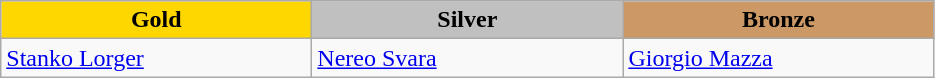<table class="wikitable" style="text-align:left">
<tr align="center">
<td width=200 bgcolor=gold><strong>Gold</strong></td>
<td width=200 bgcolor=silver><strong>Silver</strong></td>
<td width=200 bgcolor=CC9966><strong>Bronze</strong></td>
</tr>
<tr>
<td><a href='#'>Stanko Lorger</a><br><em></em></td>
<td><a href='#'>Nereo Svara</a><br><em></em></td>
<td><a href='#'>Giorgio Mazza</a><br><em></em></td>
</tr>
</table>
